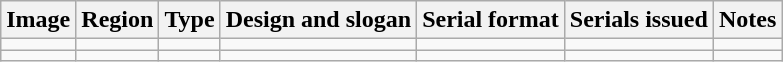<table class="wikitable">
<tr>
<th>Image</th>
<th>Region</th>
<th>Type</th>
<th>Design and slogan</th>
<th>Serial format</th>
<th>Serials issued</th>
<th>Notes</th>
</tr>
<tr>
<td></td>
<td></td>
<td></td>
<td></td>
<td></td>
<td></td>
<td></td>
</tr>
<tr>
<td></td>
<td></td>
<td></td>
<td></td>
<td></td>
<td></td>
<td></td>
</tr>
</table>
